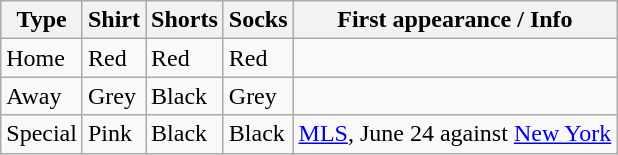<table class="wikitable">
<tr>
<th>Type</th>
<th>Shirt</th>
<th>Shorts</th>
<th>Socks</th>
<th>First appearance / Info</th>
</tr>
<tr>
<td>Home</td>
<td>Red</td>
<td>Red</td>
<td>Red</td>
<td></td>
</tr>
<tr>
<td>Away</td>
<td>Grey</td>
<td>Black</td>
<td>Grey</td>
<td></td>
</tr>
<tr>
<td>Special</td>
<td>Pink</td>
<td>Black</td>
<td>Black</td>
<td><a href='#'>MLS</a>, June 24 against <a href='#'>New York</a></td>
</tr>
</table>
